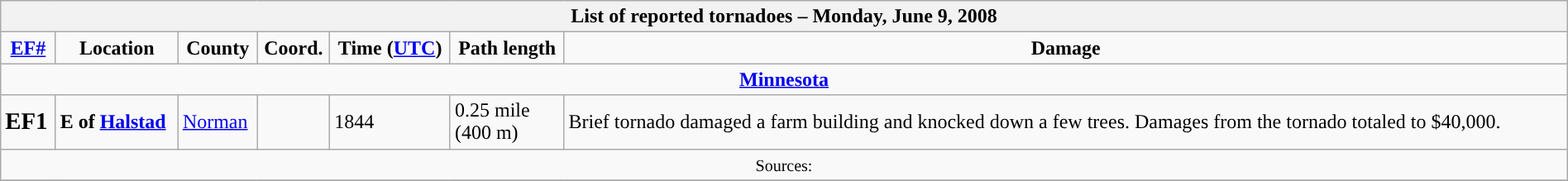<table class="wikitable collapsible" width="100%">
<tr>
<th colspan="7">List of reported tornadoes – Monday, June 9, 2008</th>
</tr>
<tr>
<td style="text-align:center;"><strong><a href='#'>EF#</a></strong></td>
<td style="text-align:center;"><strong>Location</strong></td>
<td style="text-align:center;"><strong>County</strong></td>
<td style="text-align:center;"><strong>Coord.</strong></td>
<td style="text-align:center;"><strong>Time (<a href='#'>UTC</a>)</strong></td>
<td style="text-align:center;"><strong>Path length</strong></td>
<td style="text-align:center;"><strong>Damage</strong></td>
</tr>
<tr>
<td colspan="7" align=center><strong><a href='#'>Minnesota</a></strong></td>
</tr>
<tr>
<td><big><strong>EF1</strong></big></td>
<td><strong>E of <a href='#'>Halstad</a></strong></td>
<td><a href='#'>Norman</a></td>
<td></td>
<td>1844</td>
<td>0.25 mile<br>(400 m)</td>
<td>Brief tornado damaged a farm building and knocked down a few trees. Damages from the tornado totaled to $40,000.</td>
</tr>
<tr>
<td colspan="7" align=center><small>Sources:  </small></td>
</tr>
<tr>
</tr>
</table>
